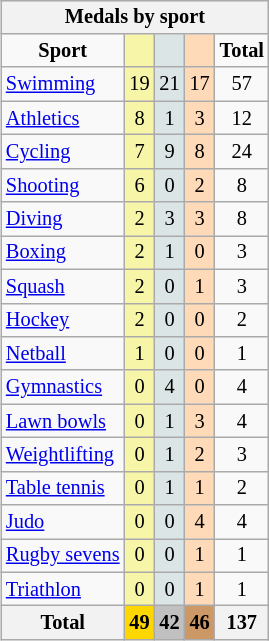<table class="wikitable" style="font-size:85%; float:right;">
<tr>
<th colspan=5>Medals by sport</th>
</tr>
<tr align=center>
<td><strong>Sport</strong></td>
<td bgcolor=#f7f6a8></td>
<td bgcolor=#dce5e5></td>
<td bgcolor=#ffdab9></td>
<td><strong>Total</strong></td>
</tr>
<tr align=center>
<td align=left><a href='#'>Swimming</a></td>
<td bgcolor=#f7f6a8>19</td>
<td bgcolor=#dce5e5>21</td>
<td bgcolor=#ffdab9>17</td>
<td>57</td>
</tr>
<tr align=center>
<td align=left><a href='#'>Athletics</a></td>
<td bgcolor=#f7f6a8>8</td>
<td bgcolor=#dce5e5>1</td>
<td bgcolor=#ffdab9>3</td>
<td>12</td>
</tr>
<tr align=center>
<td align=left><a href='#'>Cycling</a></td>
<td bgcolor=#f7f6a8>7</td>
<td bgcolor=#dce5e5>9</td>
<td bgcolor=#ffdab9>8</td>
<td>24</td>
</tr>
<tr align=center>
<td align=left><a href='#'>Shooting</a></td>
<td bgcolor=#f7f6a8>6</td>
<td bgcolor=#dce5e5>0</td>
<td bgcolor=#ffdab9>2</td>
<td>8</td>
</tr>
<tr align=center>
<td align=left><a href='#'>Diving</a></td>
<td bgcolor=#f7f6a8>2</td>
<td bgcolor=#dce5e5>3</td>
<td bgcolor=#ffdab9>3</td>
<td>8</td>
</tr>
<tr align=center>
<td align=left><a href='#'>Boxing</a></td>
<td bgcolor=#f7f6a8>2</td>
<td bgcolor=#dce5e5>1</td>
<td bgcolor=#ffdab9>0</td>
<td>3</td>
</tr>
<tr align=center>
<td align=left><a href='#'>Squash</a></td>
<td bgcolor=#f7f6a8>2</td>
<td bgcolor=#dce5e5>0</td>
<td bgcolor=#ffdab9>1</td>
<td>3</td>
</tr>
<tr align=center>
<td align=left><a href='#'>Hockey</a></td>
<td bgcolor=#f7f6a8>2</td>
<td bgcolor=#dce5e5>0</td>
<td bgcolor=#ffdab9>0</td>
<td>2</td>
</tr>
<tr align=center>
<td align=left><a href='#'>Netball</a></td>
<td bgcolor=#f7f6a8>1</td>
<td bgcolor=#dce5e5>0</td>
<td bgcolor=#ffdab9>0</td>
<td>1</td>
</tr>
<tr align=center>
<td align=left><a href='#'>Gymnastics</a></td>
<td bgcolor=#f7f6a8>0</td>
<td bgcolor=#dce5e5>4</td>
<td bgcolor=#ffdab9>0</td>
<td>4</td>
</tr>
<tr align=center>
<td align=left><a href='#'>Lawn bowls</a></td>
<td bgcolor=#f7f6a8>0</td>
<td bgcolor=#dce5e5>1</td>
<td bgcolor=#ffdab9>3</td>
<td>4</td>
</tr>
<tr align=center>
<td align=left><a href='#'>Weightlifting</a></td>
<td bgcolor=#f7f6a8>0</td>
<td bgcolor=#dce5e5>1</td>
<td bgcolor=#ffdab9>2</td>
<td>3</td>
</tr>
<tr align=center>
<td align=left><a href='#'>Table tennis</a></td>
<td bgcolor=#f7f6a8>0</td>
<td bgcolor=#dce5e5>1</td>
<td bgcolor=#ffdab9>1</td>
<td>2</td>
</tr>
<tr align=center>
<td align=left><a href='#'>Judo</a></td>
<td bgcolor=#f7f6a8>0</td>
<td bgcolor=#dce5e5>0</td>
<td bgcolor=#ffdab9>4</td>
<td>4</td>
</tr>
<tr align=center>
<td align=left><a href='#'>Rugby sevens</a></td>
<td bgcolor=#f7f6a8>0</td>
<td bgcolor=#dce5e5>0</td>
<td bgcolor=#ffdab9>1</td>
<td>1</td>
</tr>
<tr align=center>
<td align=left><a href='#'>Triathlon</a></td>
<td bgcolor=#f7f6a8>0</td>
<td bgcolor=#dce5e5>0</td>
<td bgcolor=#ffdab9>1</td>
<td>1</td>
</tr>
<tr align=center>
<th bgcolor=#efefef>Total</th>
<th style="background:gold;">49</th>
<th style="background:silver;">42</th>
<th style="background:#c96;">46</th>
<th>137</th>
</tr>
</table>
